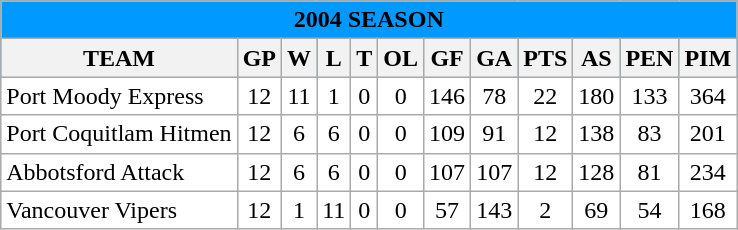<table class="wikitable">
<tr bgcolor="#0099FF">
<td colspan="12" align="center"><strong>2004 SEASON</strong></td>
</tr>
<tr bgcolor="0099FF">
<th>TEAM</th>
<th>GP</th>
<th>W</th>
<th>L</th>
<th>T</th>
<th>OL</th>
<th>GF</th>
<th>GA</th>
<th>PTS</th>
<th>AS</th>
<th>PEN</th>
<th>PIM</th>
</tr>
<tr align="center" bgcolor="#ffffff">
<td align="left">Port Moody Express</td>
<td>12</td>
<td>11</td>
<td>1</td>
<td>0</td>
<td>0</td>
<td>146</td>
<td>78</td>
<td>22</td>
<td>180</td>
<td>133</td>
<td>364</td>
</tr>
<tr align="center" bgcolor="#ffffff">
<td align="left">Port Coquitlam Hitmen</td>
<td>12</td>
<td>6</td>
<td>6</td>
<td>0</td>
<td>0</td>
<td>109</td>
<td>91</td>
<td>12</td>
<td>138</td>
<td>83</td>
<td>201</td>
</tr>
<tr align="center" bgcolor="#ffffff">
<td align="left">Abbotsford Attack</td>
<td>12</td>
<td>6</td>
<td>6</td>
<td>0</td>
<td>0</td>
<td>107</td>
<td>107</td>
<td>12</td>
<td>128</td>
<td>81</td>
<td>234</td>
</tr>
<tr align="center" bgcolor="#ffffff">
<td align="left">Vancouver Vipers</td>
<td>12</td>
<td>1</td>
<td>11</td>
<td>0</td>
<td>0</td>
<td>57</td>
<td>143</td>
<td>2</td>
<td>69</td>
<td>54</td>
<td>168</td>
</tr>
</table>
